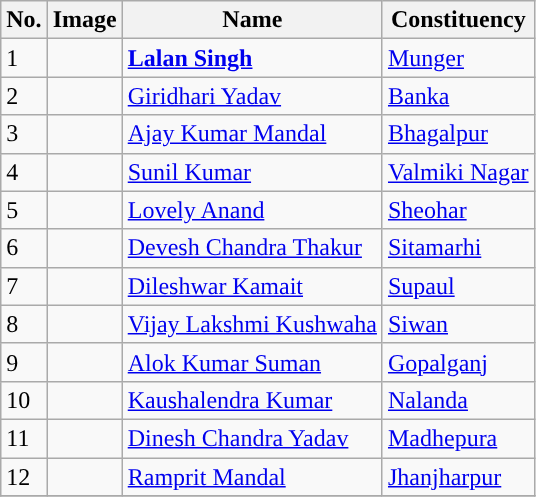<table class="wikitable sortable">
<tr>
<th style="background-color:">No.</th>
<th style="background-color:">Image</th>
<th style="background-color:">Name</th>
<th style="background-color:">Constituency</th>
</tr>
<tr>
<td>1</td>
<td></td>
<td><strong><a href='#'>Lalan Singh</a></strong></td>
<td><a href='#'>Munger</a></td>
</tr>
<tr>
<td>2</td>
<td></td>
<td><a href='#'>Giridhari Yadav</a></td>
<td><a href='#'>Banka</a></td>
</tr>
<tr>
<td>3</td>
<td></td>
<td><a href='#'>Ajay Kumar Mandal</a></td>
<td><a href='#'>Bhagalpur</a></td>
</tr>
<tr>
<td>4</td>
<td></td>
<td><a href='#'>Sunil Kumar</a></td>
<td><a href='#'>Valmiki Nagar</a></td>
</tr>
<tr>
<td>5</td>
<td></td>
<td><a href='#'>Lovely Anand</a></td>
<td><a href='#'>Sheohar</a></td>
</tr>
<tr>
<td>6</td>
<td></td>
<td><a href='#'>Devesh Chandra Thakur</a></td>
<td><a href='#'>Sitamarhi</a></td>
</tr>
<tr>
<td>7</td>
<td></td>
<td><a href='#'>Dileshwar Kamait</a></td>
<td><a href='#'>Supaul</a></td>
</tr>
<tr>
<td>8</td>
<td></td>
<td><a href='#'>Vijay Lakshmi Kushwaha</a></td>
<td><a href='#'>Siwan</a></td>
</tr>
<tr>
<td>9</td>
<td></td>
<td><a href='#'>Alok Kumar Suman</a></td>
<td><a href='#'>Gopalganj</a></td>
</tr>
<tr>
<td>10</td>
<td></td>
<td><a href='#'>Kaushalendra Kumar</a></td>
<td><a href='#'>Nalanda</a></td>
</tr>
<tr>
<td>11</td>
<td></td>
<td><a href='#'>Dinesh Chandra Yadav</a></td>
<td><a href='#'>Madhepura</a></td>
</tr>
<tr>
<td>12</td>
<td></td>
<td><a href='#'>Ramprit Mandal</a></td>
<td><a href='#'>Jhanjharpur</a></td>
</tr>
<tr>
</tr>
</table>
